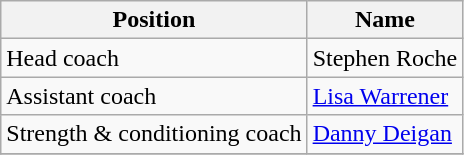<table class="wikitable">
<tr>
<th>Position</th>
<th>Name</th>
</tr>
<tr>
<td>Head coach</td>
<td> Stephen Roche</td>
</tr>
<tr>
<td>Assistant coach</td>
<td> <a href='#'>Lisa Warrener</a></td>
</tr>
<tr>
<td>Strength & conditioning coach</td>
<td> <a href='#'>Danny Deigan</a></td>
</tr>
<tr>
</tr>
</table>
